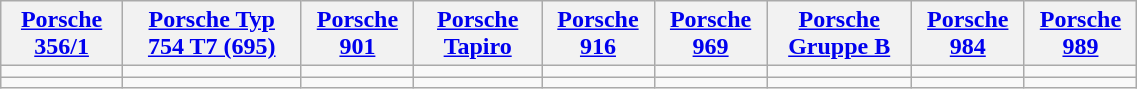<table class="wikitable" width=60%>
<tr>
<th><a href='#'>Porsche 356/1</a></th>
<th><a href='#'>Porsche Typ 754 T7 (695)</a></th>
<th><a href='#'>Porsche 901</a></th>
<th><a href='#'>Porsche Tapiro</a></th>
<th><a href='#'>Porsche 916</a></th>
<th><a href='#'>Porsche 969</a></th>
<th><a href='#'>Porsche Gruppe B</a></th>
<th><a href='#'>Porsche 984</a></th>
<th><a href='#'>Porsche 989</a></th>
</tr>
<tr>
<td></td>
<td></td>
<td></td>
<td></td>
<td></td>
<td></td>
<td></td>
<td></td>
<td></td>
</tr>
<tr>
<td></td>
<td></td>
<td></td>
<td></td>
<td></td>
<td></td>
<td></td>
<td></td>
<td></td>
</tr>
</table>
